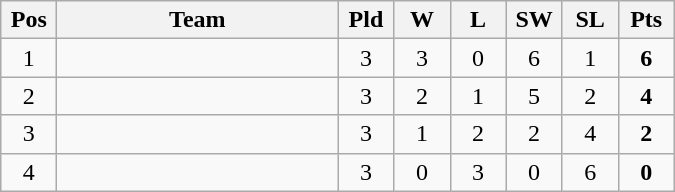<table class="wikitable" style="text-align: center;">
<tr>
<th width="30">Pos</th>
<th width="180">Team</th>
<th width="30">Pld</th>
<th width="30">W</th>
<th width="30">L</th>
<th width="30">SW</th>
<th width="30">SL</th>
<th width="30">Pts</th>
</tr>
<tr>
<td>1</td>
<td align="left"></td>
<td>3</td>
<td>3</td>
<td>0</td>
<td>6</td>
<td>1</td>
<td><strong>6</strong></td>
</tr>
<tr>
<td>2</td>
<td align="left"></td>
<td>3</td>
<td>2</td>
<td>1</td>
<td>5</td>
<td>2</td>
<td><strong>4</strong></td>
</tr>
<tr>
<td>3</td>
<td align="left"></td>
<td>3</td>
<td>1</td>
<td>2</td>
<td>2</td>
<td>4</td>
<td><strong>2</strong></td>
</tr>
<tr>
<td>4</td>
<td align="left"></td>
<td>3</td>
<td>0</td>
<td>3</td>
<td>0</td>
<td>6</td>
<td><strong>0</strong></td>
</tr>
</table>
